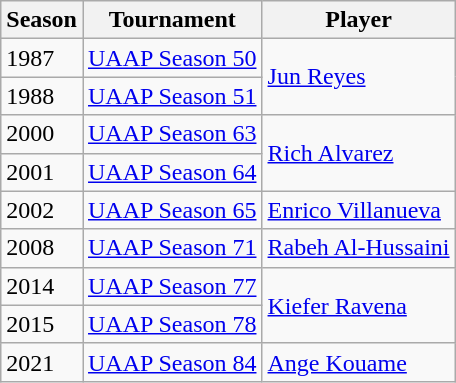<table class="wikitable sortable">
<tr>
<th>Season</th>
<th>Tournament</th>
<th>Player</th>
</tr>
<tr>
<td>1987</td>
<td><a href='#'>UAAP Season 50</a></td>
<td rowspan="2"><a href='#'>Jun Reyes</a></td>
</tr>
<tr>
<td>1988</td>
<td><a href='#'>UAAP Season 51</a></td>
</tr>
<tr>
<td>2000</td>
<td><a href='#'>UAAP Season 63</a></td>
<td rowspan="2"><a href='#'>Rich Alvarez</a></td>
</tr>
<tr>
<td>2001</td>
<td><a href='#'>UAAP Season 64</a></td>
</tr>
<tr>
<td>2002</td>
<td><a href='#'>UAAP Season 65</a></td>
<td><a href='#'>Enrico Villanueva</a></td>
</tr>
<tr>
<td>2008</td>
<td><a href='#'>UAAP Season 71</a></td>
<td><a href='#'>Rabeh Al-Hussaini</a></td>
</tr>
<tr>
<td>2014</td>
<td><a href='#'>UAAP Season 77</a></td>
<td rowspan="2"><a href='#'>Kiefer Ravena</a></td>
</tr>
<tr>
<td>2015</td>
<td><a href='#'>UAAP Season 78</a></td>
</tr>
<tr>
<td>2021</td>
<td><a href='#'>UAAP Season 84</a></td>
<td><a href='#'>Ange Kouame</a></td>
</tr>
</table>
